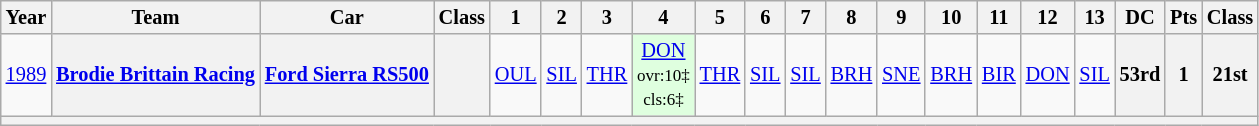<table class="wikitable" style="text-align:center; font-size:85%">
<tr>
<th>Year</th>
<th>Team</th>
<th>Car</th>
<th>Class</th>
<th>1</th>
<th>2</th>
<th>3</th>
<th>4</th>
<th>5</th>
<th>6</th>
<th>7</th>
<th>8</th>
<th>9</th>
<th>10</th>
<th>11</th>
<th>12</th>
<th>13</th>
<th>DC</th>
<th>Pts</th>
<th>Class</th>
</tr>
<tr>
<td><a href='#'>1989</a></td>
<th><a href='#'>Brodie Brittain Racing</a></th>
<th><a href='#'>Ford Sierra RS500</a></th>
<th><span></span></th>
<td><a href='#'>OUL</a></td>
<td><a href='#'>SIL</a></td>
<td><a href='#'>THR</a></td>
<td style="background:#DFFFDF;"><a href='#'>DON</a><br><small>ovr:10‡<br>cls:6‡</small></td>
<td><a href='#'>THR</a></td>
<td><a href='#'>SIL</a></td>
<td><a href='#'>SIL</a></td>
<td><a href='#'>BRH</a></td>
<td><a href='#'>SNE</a></td>
<td><a href='#'>BRH</a></td>
<td><a href='#'>BIR</a></td>
<td><a href='#'>DON</a></td>
<td><a href='#'>SIL</a></td>
<th>53rd</th>
<th>1</th>
<th>21st</th>
</tr>
<tr>
<th colspan="20"></th>
</tr>
</table>
